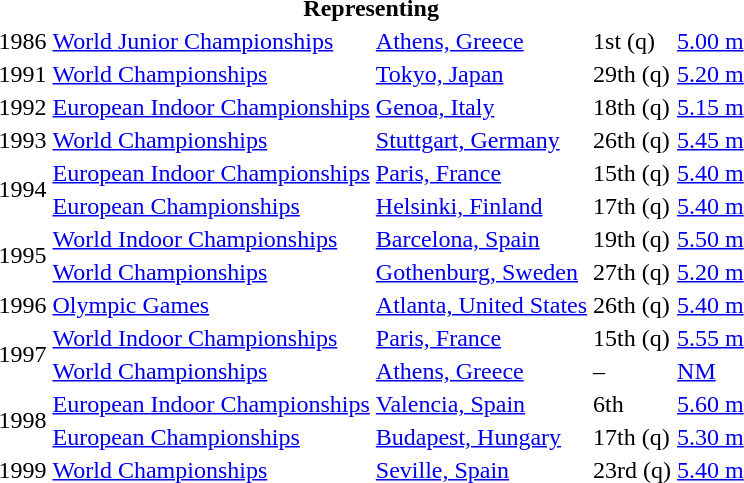<table>
<tr>
<th colspan="5">Representing </th>
</tr>
<tr>
<td>1986</td>
<td><a href='#'>World Junior Championships</a></td>
<td><a href='#'>Athens, Greece</a></td>
<td>1st (q)</td>
<td><a href='#'>5.00 m</a></td>
</tr>
<tr>
<td>1991</td>
<td><a href='#'>World Championships</a></td>
<td><a href='#'>Tokyo, Japan</a></td>
<td>29th (q)</td>
<td><a href='#'>5.20 m</a></td>
</tr>
<tr>
<td>1992</td>
<td><a href='#'>European Indoor Championships</a></td>
<td><a href='#'>Genoa, Italy</a></td>
<td>18th (q)</td>
<td><a href='#'>5.15 m</a></td>
</tr>
<tr>
<td>1993</td>
<td><a href='#'>World Championships</a></td>
<td><a href='#'>Stuttgart, Germany</a></td>
<td>26th (q)</td>
<td><a href='#'>5.45 m</a></td>
</tr>
<tr>
<td rowspan=2>1994</td>
<td><a href='#'>European Indoor Championships</a></td>
<td><a href='#'>Paris, France</a></td>
<td>15th (q)</td>
<td><a href='#'>5.40 m</a></td>
</tr>
<tr>
<td><a href='#'>European Championships</a></td>
<td><a href='#'>Helsinki, Finland</a></td>
<td>17th (q)</td>
<td><a href='#'>5.40 m</a></td>
</tr>
<tr>
<td rowspan=2>1995</td>
<td><a href='#'>World Indoor Championships</a></td>
<td><a href='#'>Barcelona, Spain</a></td>
<td>19th (q)</td>
<td><a href='#'>5.50 m</a></td>
</tr>
<tr>
<td><a href='#'>World Championships</a></td>
<td><a href='#'>Gothenburg, Sweden</a></td>
<td>27th (q)</td>
<td><a href='#'>5.20 m</a></td>
</tr>
<tr>
<td>1996</td>
<td><a href='#'>Olympic Games</a></td>
<td><a href='#'>Atlanta, United States</a></td>
<td>26th (q)</td>
<td><a href='#'>5.40 m</a></td>
</tr>
<tr>
<td rowspan=2>1997</td>
<td><a href='#'>World Indoor Championships</a></td>
<td><a href='#'>Paris, France</a></td>
<td>15th (q)</td>
<td><a href='#'>5.55 m</a></td>
</tr>
<tr>
<td><a href='#'>World Championships</a></td>
<td><a href='#'>Athens, Greece</a></td>
<td>–</td>
<td><a href='#'>NM</a></td>
</tr>
<tr>
<td rowspan=2>1998</td>
<td><a href='#'>European Indoor Championships</a></td>
<td><a href='#'>Valencia, Spain</a></td>
<td>6th</td>
<td><a href='#'>5.60 m</a></td>
</tr>
<tr>
<td><a href='#'>European Championships</a></td>
<td><a href='#'>Budapest, Hungary</a></td>
<td>17th (q)</td>
<td><a href='#'>5.30 m</a></td>
</tr>
<tr>
<td>1999</td>
<td><a href='#'>World Championships</a></td>
<td><a href='#'>Seville, Spain</a></td>
<td>23rd (q)</td>
<td><a href='#'>5.40 m</a></td>
</tr>
</table>
